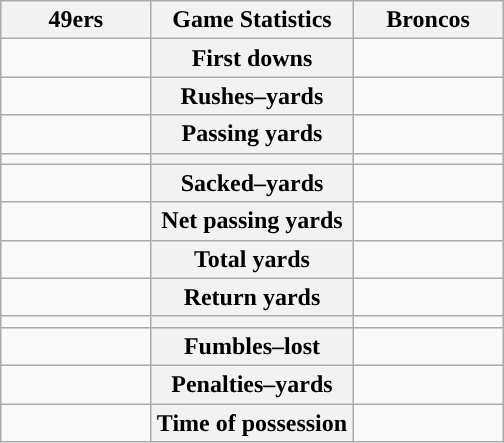<table class="wikitable" style="margin: 1em auto 1em auto">
<tr>
<th style="width:30%;">49ers</th>
<th style="width:40%;">Game Statistics</th>
<th style="width:30%;">Broncos</th>
</tr>
<tr>
<td style="text-align:right;"></td>
<th>First downs</th>
<td></td>
</tr>
<tr>
<td style="text-align:right;"></td>
<th>Rushes–yards</th>
<td></td>
</tr>
<tr>
<td style="text-align:right;"></td>
<th>Passing yards</th>
<td></td>
</tr>
<tr>
<td style="text-align:right;"></td>
<th></th>
<td></td>
</tr>
<tr>
<td style="text-align:right;"></td>
<th>Sacked–yards</th>
<td></td>
</tr>
<tr>
<td style="text-align:right;"></td>
<th>Net passing yards</th>
<td></td>
</tr>
<tr>
<td style="text-align:right;"></td>
<th>Total yards</th>
<td></td>
</tr>
<tr>
<td style="text-align:right;"></td>
<th>Return yards</th>
<td></td>
</tr>
<tr>
<td style="text-align:right;"></td>
<th></th>
<td></td>
</tr>
<tr>
<td style="text-align:right;"></td>
<th>Fumbles–lost</th>
<td></td>
</tr>
<tr>
<td style="text-align:right;"></td>
<th>Penalties–yards</th>
<td></td>
</tr>
<tr>
<td style="text-align:right;"></td>
<th>Time of possession</th>
<td></td>
</tr>
</table>
